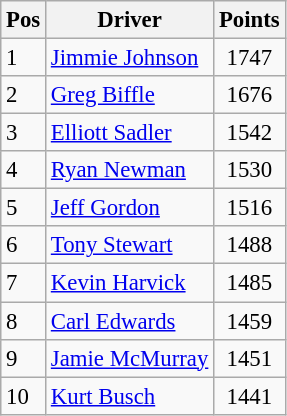<table class="sortable wikitable " style="font-size: 95%;">
<tr>
<th>Pos</th>
<th>Driver</th>
<th>Points</th>
</tr>
<tr>
<td>1</td>
<td><a href='#'>Jimmie Johnson</a></td>
<td style="text-align:center;">1747</td>
</tr>
<tr>
<td>2</td>
<td><a href='#'>Greg Biffle</a></td>
<td style="text-align:center;">1676</td>
</tr>
<tr>
<td>3</td>
<td><a href='#'>Elliott Sadler</a></td>
<td style="text-align:center;">1542</td>
</tr>
<tr>
<td>4</td>
<td><a href='#'>Ryan Newman</a></td>
<td style="text-align:center;">1530</td>
</tr>
<tr>
<td>5</td>
<td><a href='#'>Jeff Gordon</a></td>
<td style="text-align:center;">1516</td>
</tr>
<tr>
<td>6</td>
<td><a href='#'>Tony Stewart</a></td>
<td style="text-align:center;">1488</td>
</tr>
<tr>
<td>7</td>
<td><a href='#'>Kevin Harvick</a></td>
<td style="text-align:center;">1485</td>
</tr>
<tr>
<td>8</td>
<td><a href='#'>Carl Edwards</a></td>
<td style="text-align:center;">1459</td>
</tr>
<tr>
<td>9</td>
<td><a href='#'>Jamie McMurray</a></td>
<td style="text-align:center;">1451</td>
</tr>
<tr>
<td>10</td>
<td><a href='#'>Kurt Busch</a></td>
<td style="text-align:center;">1441</td>
</tr>
</table>
